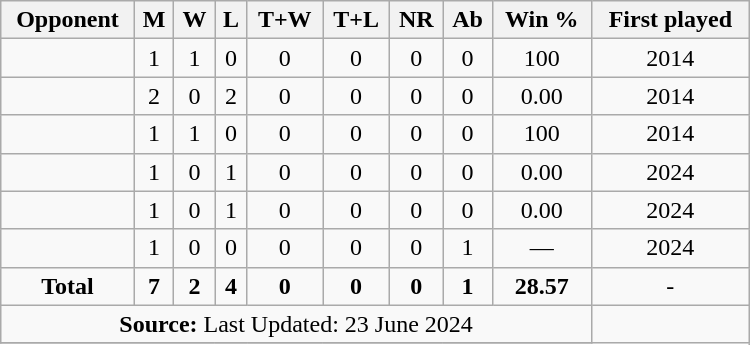<table class="wikitable" style="text-align: center; width: 500px;">
<tr>
<th>Opponent</th>
<th>M</th>
<th>W</th>
<th>L</th>
<th>T+W</th>
<th>T+L</th>
<th>NR</th>
<th>Ab</th>
<th>Win %</th>
<th>First played</th>
</tr>
<tr>
<td align="left"></td>
<td>1</td>
<td>1</td>
<td>0</td>
<td>0</td>
<td>0</td>
<td>0</td>
<td>0</td>
<td>100</td>
<td>2014</td>
</tr>
<tr>
<td align="left"></td>
<td>2</td>
<td>0</td>
<td>2</td>
<td>0</td>
<td>0</td>
<td>0</td>
<td>0</td>
<td>0.00</td>
<td>2014</td>
</tr>
<tr>
<td align="left"></td>
<td>1</td>
<td>1</td>
<td>0</td>
<td>0</td>
<td>0</td>
<td>0</td>
<td>0</td>
<td>100</td>
<td>2014</td>
</tr>
<tr>
<td align="left"></td>
<td>1</td>
<td>0</td>
<td>1</td>
<td>0</td>
<td>0</td>
<td>0</td>
<td>0</td>
<td>0.00</td>
<td>2024</td>
</tr>
<tr>
<td align="left"></td>
<td>1</td>
<td>0</td>
<td>1</td>
<td>0</td>
<td>0</td>
<td>0</td>
<td>0</td>
<td>0.00</td>
<td>2024</td>
</tr>
<tr>
<td align="left"></td>
<td>1</td>
<td>0</td>
<td>0</td>
<td>0</td>
<td>0</td>
<td>0</td>
<td>1</td>
<td>—</td>
<td>2024</td>
</tr>
<tr>
<td><strong>Total</strong></td>
<td><strong>7</strong></td>
<td><strong>2</strong></td>
<td><strong>4</strong></td>
<td><strong>0</strong></td>
<td><strong>0</strong></td>
<td><strong>0</strong></td>
<td><strong>1</strong></td>
<td><strong>28.57</strong></td>
<td>-</td>
</tr>
<tr>
<td colspan="9"><strong>Source:</strong> Last Updated: 23 June 2024</td>
</tr>
<tr>
</tr>
</table>
